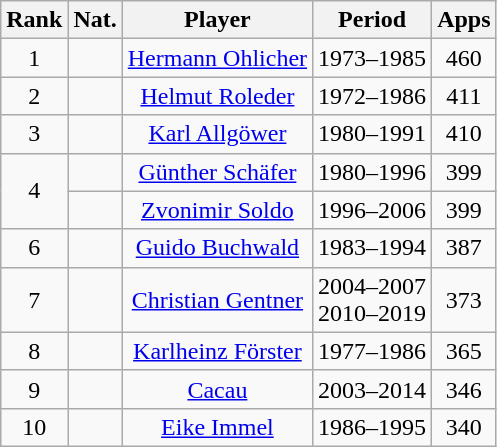<table class="wikitable sortable" style="text-align: center;">
<tr>
<th>Rank</th>
<th class="unsortable">Nat.</th>
<th>Player</th>
<th>Period</th>
<th>Apps</th>
</tr>
<tr>
<td>1</td>
<td></td>
<td><a href='#'>Hermann Ohlicher</a></td>
<td>1973–1985</td>
<td>460</td>
</tr>
<tr>
<td>2</td>
<td></td>
<td><a href='#'>Helmut Roleder</a></td>
<td>1972–1986</td>
<td>411</td>
</tr>
<tr>
<td>3</td>
<td></td>
<td><a href='#'>Karl Allgöwer</a></td>
<td>1980–1991</td>
<td>410</td>
</tr>
<tr>
<td rowspan=2>4</td>
<td></td>
<td><a href='#'>Günther Schäfer</a></td>
<td>1980–1996</td>
<td>399</td>
</tr>
<tr>
<td></td>
<td><a href='#'>Zvonimir Soldo</a></td>
<td>1996–2006</td>
<td>399</td>
</tr>
<tr>
<td>6</td>
<td></td>
<td><a href='#'>Guido Buchwald</a></td>
<td>1983–1994</td>
<td>387</td>
</tr>
<tr>
<td>7</td>
<td></td>
<td><a href='#'>Christian Gentner</a></td>
<td>2004–2007<br>2010–2019</td>
<td>373</td>
</tr>
<tr>
<td>8</td>
<td></td>
<td><a href='#'>Karlheinz Förster</a></td>
<td>1977–1986</td>
<td>365</td>
</tr>
<tr>
<td>9</td>
<td></td>
<td><a href='#'>Cacau</a></td>
<td>2003–2014</td>
<td>346</td>
</tr>
<tr>
<td>10</td>
<td></td>
<td><a href='#'>Eike Immel</a></td>
<td>1986–1995</td>
<td>340</td>
</tr>
</table>
